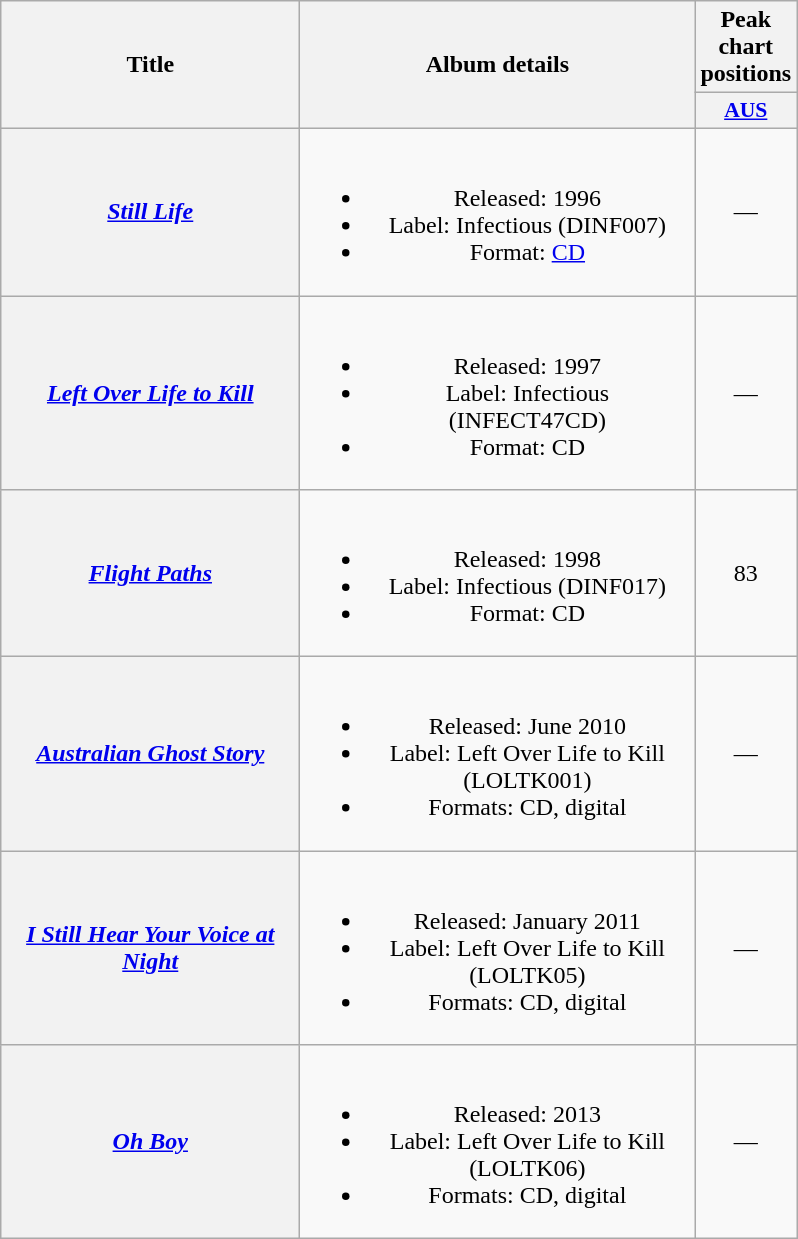<table class="wikitable plainrowheaders" style="text-align:center;" border="1">
<tr>
<th scope="col" rowspan="2" style="width:12em;">Title</th>
<th scope="col" rowspan="2" style="width:16em;">Album details</th>
<th scope="col" colspan="1">Peak chart positions</th>
</tr>
<tr>
<th scope="col" style="width:3em;font-size:90%;"><a href='#'>AUS</a><br></th>
</tr>
<tr>
<th scope="row"><em><a href='#'>Still Life</a></em></th>
<td><br><ul><li>Released: 1996</li><li>Label: Infectious (DINF007)</li><li>Format: <a href='#'>CD</a></li></ul></td>
<td>—</td>
</tr>
<tr>
<th scope="row"><em><a href='#'>Left Over Life to Kill</a></em></th>
<td><br><ul><li>Released: 1997</li><li>Label: Infectious (INFECT47CD)</li><li>Format: CD</li></ul></td>
<td>—</td>
</tr>
<tr>
<th scope="row"><em><a href='#'>Flight Paths</a></em></th>
<td><br><ul><li>Released: 1998</li><li>Label: Infectious (DINF017)</li><li>Format: CD</li></ul></td>
<td>83</td>
</tr>
<tr>
<th scope="row"><em><a href='#'>Australian Ghost Story</a></em></th>
<td><br><ul><li>Released: June 2010</li><li>Label: Left Over Life to Kill (LOLTK001)</li><li>Formats: CD, digital</li></ul></td>
<td>—</td>
</tr>
<tr>
<th scope="row"><em><a href='#'>I Still Hear Your Voice at Night</a></em></th>
<td><br><ul><li>Released: January 2011</li><li>Label: Left Over Life to Kill (LOLTK05)</li><li>Formats: CD, digital</li></ul></td>
<td>—</td>
</tr>
<tr>
<th scope="row"><em><a href='#'>Oh Boy</a></em></th>
<td><br><ul><li>Released: 2013</li><li>Label: Left Over Life to Kill (LOLTK06)</li><li>Formats: CD, digital</li></ul></td>
<td>—</td>
</tr>
</table>
